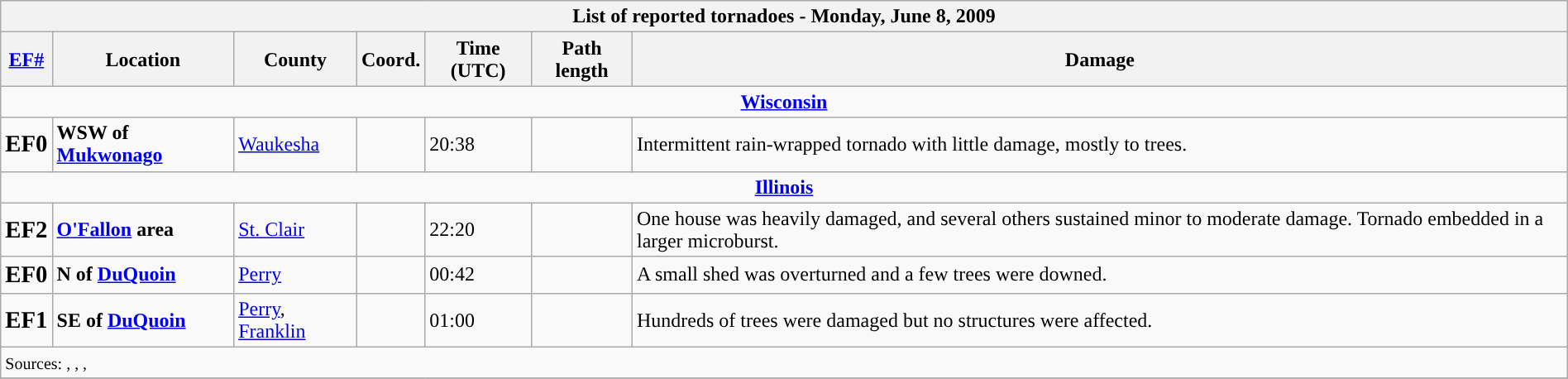<table class="wikitable collapsible" width="100%">
<tr>
<th colspan="7">List of reported tornadoes - Monday, June 8, 2009</th>
</tr>
<tr>
<th><a href='#'>EF#</a></th>
<th>Location</th>
<th>County</th>
<th>Coord.</th>
<th>Time (UTC)</th>
<th>Path length</th>
<th>Damage</th>
</tr>
<tr>
<td colspan="7" align=center><strong><a href='#'>Wisconsin</a></strong></td>
</tr>
<tr>
<td><big><strong>EF0</strong></big></td>
<td><strong>WSW of <a href='#'>Mukwonago</a></strong></td>
<td><a href='#'>Waukesha</a></td>
<td></td>
<td>20:38</td>
<td></td>
<td>Intermittent rain-wrapped tornado with little damage, mostly to trees.</td>
</tr>
<tr>
<td colspan="7" align=center><strong><a href='#'>Illinois</a></strong></td>
</tr>
<tr>
<td><big><strong>EF2</strong></big></td>
<td><strong><a href='#'>O'Fallon</a> area</strong></td>
<td><a href='#'>St. Clair</a></td>
<td></td>
<td>22:20</td>
<td></td>
<td>One house was heavily damaged, and several others sustained minor to moderate damage. Tornado embedded in a larger microburst.</td>
</tr>
<tr>
<td><big><strong>EF0</strong></big></td>
<td><strong>N of <a href='#'>DuQuoin</a></strong></td>
<td><a href='#'>Perry</a></td>
<td></td>
<td>00:42</td>
<td></td>
<td>A small shed was overturned and a few trees were downed.</td>
</tr>
<tr>
<td><big><strong>EF1</strong></big></td>
<td><strong>SE of <a href='#'>DuQuoin</a></strong></td>
<td><a href='#'>Perry</a>, <a href='#'>Franklin</a></td>
<td></td>
<td>01:00</td>
<td></td>
<td>Hundreds of trees were damaged but no structures were affected.</td>
</tr>
<tr>
<td colspan="7"><small>Sources: , , , </small></td>
</tr>
<tr>
</tr>
</table>
